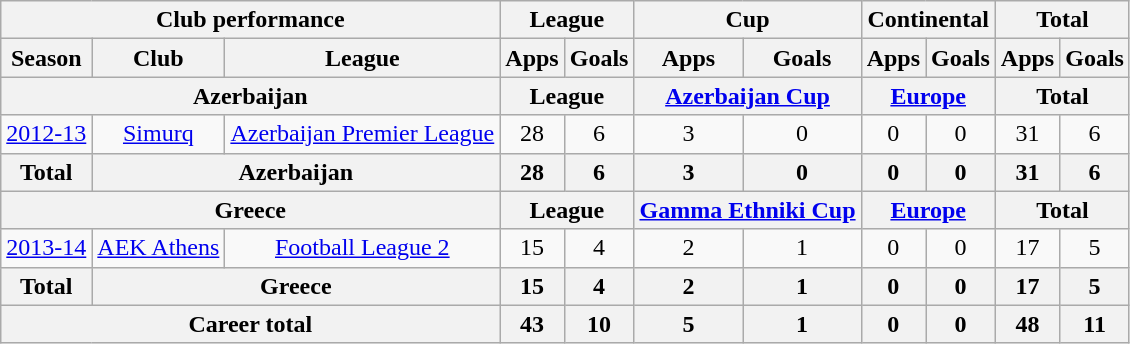<table class="wikitable" style="text-align:center">
<tr>
<th colspan=3>Club performance</th>
<th colspan=2>League</th>
<th colspan=2>Cup</th>
<th colspan=2>Continental</th>
<th colspan=2>Total</th>
</tr>
<tr>
<th>Season</th>
<th>Club</th>
<th>League</th>
<th>Apps</th>
<th>Goals</th>
<th>Apps</th>
<th>Goals</th>
<th>Apps</th>
<th>Goals</th>
<th>Apps</th>
<th>Goals</th>
</tr>
<tr>
<th colspan=3>Azerbaijan</th>
<th colspan=2>League</th>
<th colspan=2><a href='#'>Azerbaijan Cup</a></th>
<th colspan=2><a href='#'>Europe</a></th>
<th colspan=2>Total</th>
</tr>
<tr>
<td><a href='#'>2012-13</a></td>
<td><a href='#'>Simurq</a></td>
<td><a href='#'>Azerbaijan Premier League</a></td>
<td>28</td>
<td>6</td>
<td>3</td>
<td>0</td>
<td>0</td>
<td>0</td>
<td>31</td>
<td>6</td>
</tr>
<tr>
<th rowspan=1>Total</th>
<th colspan=2>Azerbaijan</th>
<th>28</th>
<th>6</th>
<th>3</th>
<th>0</th>
<th>0</th>
<th>0</th>
<th>31</th>
<th>6</th>
</tr>
<tr>
<th colspan=3>Greece</th>
<th colspan=2>League</th>
<th colspan=2><a href='#'>Gamma Ethniki Cup</a></th>
<th colspan=2><a href='#'>Europe</a></th>
<th colspan=2>Total</th>
</tr>
<tr>
<td><a href='#'>2013-14</a></td>
<td><a href='#'>AEK Athens</a></td>
<td><a href='#'>Football League 2</a></td>
<td>15</td>
<td>4</td>
<td>2</td>
<td>1</td>
<td>0</td>
<td>0</td>
<td>17</td>
<td>5</td>
</tr>
<tr>
<th rowspan=1>Total</th>
<th colspan=2>Greece</th>
<th>15</th>
<th>4</th>
<th>2</th>
<th>1</th>
<th>0</th>
<th>0</th>
<th>17</th>
<th>5</th>
</tr>
<tr>
<th colspan=3>Career total</th>
<th>43</th>
<th>10</th>
<th>5</th>
<th>1</th>
<th>0</th>
<th>0</th>
<th>48</th>
<th>11</th>
</tr>
</table>
